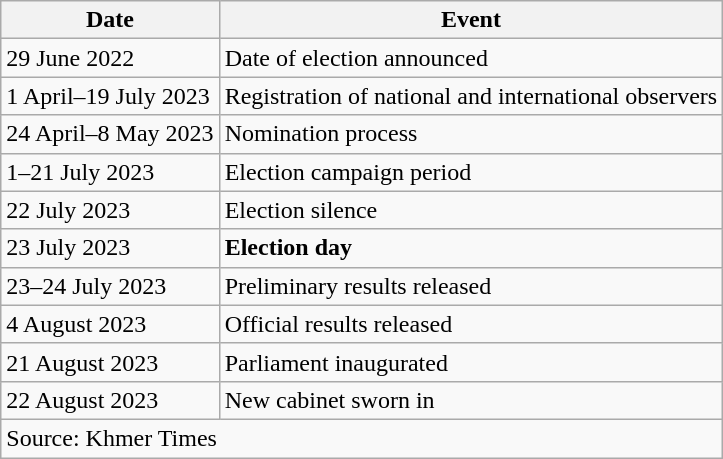<table class="wikitable">
<tr>
<th>Date</th>
<th>Event</th>
</tr>
<tr>
<td>29 June 2022</td>
<td>Date of election announced</td>
</tr>
<tr>
<td>1 April–19 July 2023</td>
<td>Registration of national and international observers</td>
</tr>
<tr>
<td>24 April–8 May 2023</td>
<td>Nomination process</td>
</tr>
<tr>
<td>1–21 July 2023</td>
<td>Election campaign period</td>
</tr>
<tr>
<td>22 July 2023</td>
<td>Election silence</td>
</tr>
<tr>
<td>23 July 2023</td>
<td><strong>Election day</strong></td>
</tr>
<tr>
<td>23–24 July 2023</td>
<td>Preliminary results released</td>
</tr>
<tr>
<td>4 August 2023</td>
<td>Official results released</td>
</tr>
<tr>
<td>21 August 2023</td>
<td>Parliament inaugurated</td>
</tr>
<tr>
<td>22 August 2023</td>
<td>New cabinet sworn in</td>
</tr>
<tr>
<td colspan=2>Source: Khmer Times</td>
</tr>
</table>
